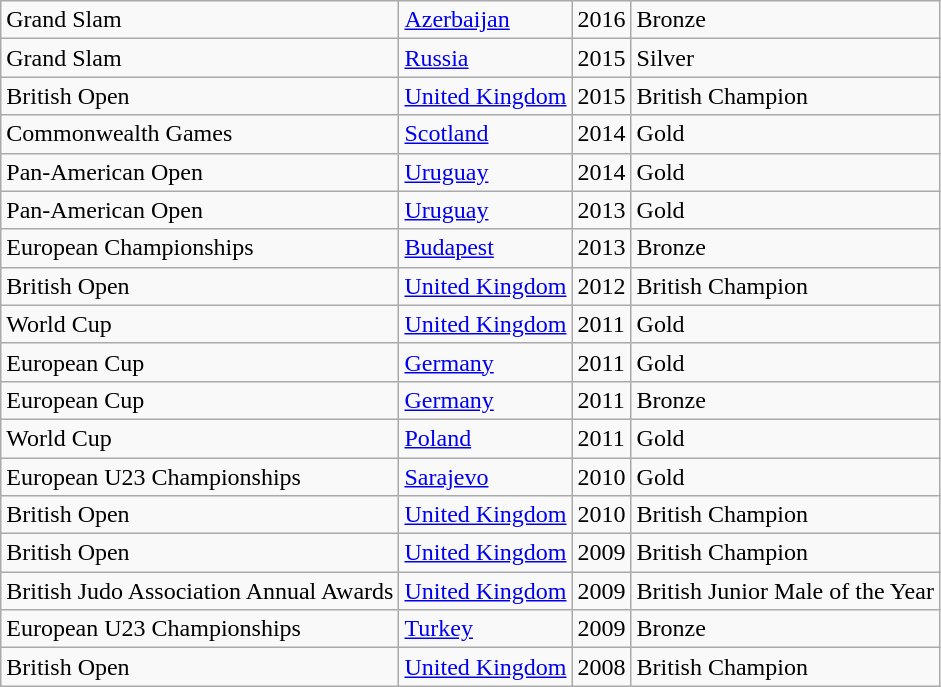<table class="wikitable">
<tr>
<td>Grand Slam</td>
<td><a href='#'>Azerbaijan</a></td>
<td>2016</td>
<td>Bronze</td>
</tr>
<tr>
<td>Grand Slam</td>
<td><a href='#'>Russia</a></td>
<td>2015</td>
<td>Silver</td>
</tr>
<tr>
<td>British Open</td>
<td><a href='#'>United Kingdom</a></td>
<td>2015</td>
<td>British Champion</td>
</tr>
<tr>
<td>Commonwealth Games</td>
<td><a href='#'>Scotland</a></td>
<td>2014</td>
<td>Gold</td>
</tr>
<tr>
<td>Pan-American Open</td>
<td><a href='#'>Uruguay</a></td>
<td>2014</td>
<td>Gold</td>
</tr>
<tr>
<td>Pan-American Open</td>
<td><a href='#'>Uruguay</a></td>
<td>2013</td>
<td>Gold</td>
</tr>
<tr>
<td>European Championships</td>
<td><a href='#'>Budapest</a></td>
<td>2013</td>
<td>Bronze</td>
</tr>
<tr>
<td>British Open</td>
<td><a href='#'>United Kingdom</a></td>
<td>2012</td>
<td>British Champion</td>
</tr>
<tr>
<td>World Cup</td>
<td><a href='#'>United Kingdom</a></td>
<td>2011</td>
<td>Gold</td>
</tr>
<tr>
<td>European Cup</td>
<td><a href='#'>Germany</a></td>
<td>2011</td>
<td>Gold</td>
</tr>
<tr>
<td>European Cup</td>
<td><a href='#'>Germany</a></td>
<td>2011</td>
<td>Bronze</td>
</tr>
<tr>
<td>World Cup</td>
<td><a href='#'>Poland</a></td>
<td>2011</td>
<td>Gold</td>
</tr>
<tr>
<td>European U23 Championships</td>
<td><a href='#'>Sarajevo</a></td>
<td>2010</td>
<td>Gold</td>
</tr>
<tr>
<td>British Open</td>
<td><a href='#'>United Kingdom</a></td>
<td>2010</td>
<td>British Champion</td>
</tr>
<tr>
<td>British Open</td>
<td><a href='#'>United Kingdom</a></td>
<td>2009</td>
<td>British Champion</td>
</tr>
<tr>
<td>British Judo Association Annual Awards</td>
<td><a href='#'>United Kingdom</a></td>
<td>2009</td>
<td>British Junior Male of the Year</td>
</tr>
<tr>
<td>European U23 Championships</td>
<td><a href='#'>Turkey</a></td>
<td>2009</td>
<td>Bronze</td>
</tr>
<tr>
<td>British Open</td>
<td><a href='#'>United Kingdom</a></td>
<td>2008</td>
<td>British Champion</td>
</tr>
</table>
